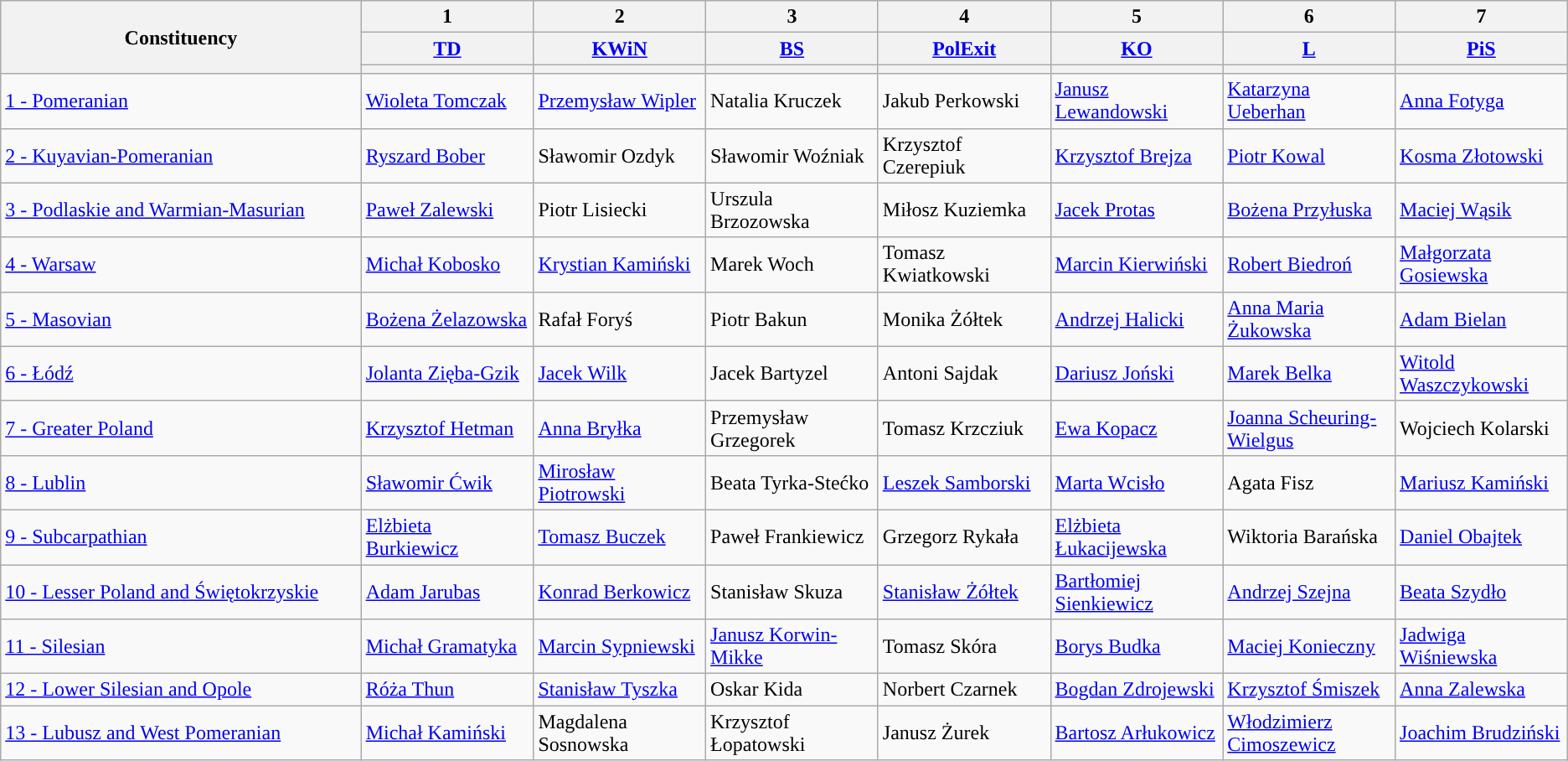<table class="wikitable" font-size:90%>
<tr>
<th rowspan="3">Constituency</th>
<th>1</th>
<th>2</th>
<th>3</th>
<th>4</th>
<th>5</th>
<th>6</th>
<th>7</th>
</tr>
<tr>
<th width="11%"><a href='#'>TD</a></th>
<th width="11%"><a href='#'>KWiN</a></th>
<th width="11%"><a href='#'>BS</a></th>
<th width="11%"><a href='#'>PolExit</a></th>
<th width="11%"><a href='#'>KO</a></th>
<th width="11%"><a href='#'>L</a></th>
<th width="11%"><a href='#'>PiS</a></th>
</tr>
<tr>
<th style="background:"></th>
<th style="background:"></th>
<th style="background:"></th>
<th style="background:"></th>
<th style="background:"></th>
<th style="background:"></th>
<th style="background:"></th>
</tr>
<tr>
<td><a href='#'>1 - Pomeranian</a></td>
<td><a href='#'>Wioleta Tomczak</a></td>
<td><a href='#'>Przemysław Wipler</a></td>
<td>Natalia Kruczek</td>
<td>Jakub Perkowski</td>
<td><a href='#'>Janusz Lewandowski</a></td>
<td><a href='#'>Katarzyna Ueberhan</a></td>
<td><a href='#'>Anna Fotyga</a></td>
</tr>
<tr>
<td><a href='#'>2 - Kuyavian-Pomeranian</a></td>
<td><a href='#'>Ryszard Bober</a></td>
<td>Sławomir Ozdyk</td>
<td>Sławomir Woźniak</td>
<td>Krzysztof Czerepiuk</td>
<td><a href='#'>Krzysztof Brejza</a></td>
<td><a href='#'>Piotr Kowal</a></td>
<td><a href='#'>Kosma Złotowski</a></td>
</tr>
<tr>
<td><a href='#'>3 - Podlaskie and Warmian-Masurian</a></td>
<td><a href='#'>Paweł Zalewski</a></td>
<td>Piotr Lisiecki</td>
<td>Urszula Brzozowska</td>
<td>Miłosz Kuziemka</td>
<td><a href='#'>Jacek Protas</a></td>
<td><a href='#'>Bożena Przyłuska</a></td>
<td><a href='#'>Maciej Wąsik</a></td>
</tr>
<tr>
<td><a href='#'>4 - Warsaw</a></td>
<td><a href='#'>Michał Kobosko</a></td>
<td><a href='#'>Krystian Kamiński</a></td>
<td>Marek Woch</td>
<td>Tomasz Kwiatkowski</td>
<td><a href='#'>Marcin Kierwiński</a></td>
<td><a href='#'>Robert Biedroń</a></td>
<td><a href='#'>Małgorzata Gosiewska</a></td>
</tr>
<tr>
<td><a href='#'>5 - Masovian</a></td>
<td><a href='#'>Bożena Żelazowska</a></td>
<td>Rafał Foryś</td>
<td>Piotr Bakun</td>
<td>Monika Żółtek</td>
<td><a href='#'>Andrzej Halicki</a></td>
<td><a href='#'>Anna Maria Żukowska</a></td>
<td><a href='#'>Adam Bielan</a></td>
</tr>
<tr>
<td><a href='#'>6 - Łódź</a></td>
<td><a href='#'>Jolanta Zięba-Gzik</a></td>
<td><a href='#'>Jacek Wilk</a></td>
<td>Jacek Bartyzel</td>
<td>Antoni Sajdak</td>
<td><a href='#'>Dariusz Joński</a></td>
<td><a href='#'>Marek Belka</a></td>
<td><a href='#'>Witold Waszczykowski</a></td>
</tr>
<tr>
<td><a href='#'>7 - Greater Poland</a></td>
<td><a href='#'>Krzysztof Hetman</a></td>
<td><a href='#'>Anna Bryłka</a></td>
<td>Przemysław Grzegorek</td>
<td>Tomasz Krzcziuk</td>
<td><a href='#'>Ewa Kopacz</a></td>
<td><a href='#'>Joanna Scheuring-Wielgus</a></td>
<td>Wojciech Kolarski</td>
</tr>
<tr>
<td><a href='#'>8 - Lublin</a></td>
<td><a href='#'>Sławomir Ćwik</a></td>
<td><a href='#'>Mirosław Piotrowski</a></td>
<td>Beata Tyrka-Stećko</td>
<td><a href='#'>Leszek Samborski</a></td>
<td><a href='#'>Marta Wcisło</a></td>
<td>Agata Fisz</td>
<td><a href='#'>Mariusz Kamiński</a></td>
</tr>
<tr>
<td><a href='#'>9 - Subcarpathian</a></td>
<td><a href='#'>Elżbieta Burkiewicz</a></td>
<td><a href='#'>Tomasz Buczek</a></td>
<td>Paweł Frankiewicz</td>
<td>Grzegorz Rykała</td>
<td><a href='#'>Elżbieta Łukacijewska</a></td>
<td>Wiktoria Barańska</td>
<td><a href='#'>Daniel Obajtek</a></td>
</tr>
<tr>
<td><a href='#'>10 - Lesser Poland and Świętokrzyskie</a></td>
<td><a href='#'>Adam Jarubas</a></td>
<td><a href='#'>Konrad Berkowicz</a></td>
<td>Stanisław Skuza</td>
<td><a href='#'>Stanisław Żółtek</a></td>
<td><a href='#'>Bartłomiej Sienkiewicz</a></td>
<td><a href='#'>Andrzej Szejna</a></td>
<td><a href='#'>Beata Szydło</a></td>
</tr>
<tr>
<td><a href='#'>11 - Silesian</a></td>
<td><a href='#'>Michał Gramatyka</a></td>
<td><a href='#'>Marcin Sypniewski</a></td>
<td><a href='#'>Janusz Korwin-Mikke</a></td>
<td>Tomasz Skóra</td>
<td><a href='#'>Borys Budka</a></td>
<td><a href='#'>Maciej Konieczny</a></td>
<td><a href='#'>Jadwiga Wiśniewska</a></td>
</tr>
<tr>
<td><a href='#'>12 - Lower Silesian and Opole</a></td>
<td><a href='#'>Róża Thun</a></td>
<td><a href='#'>Stanisław Tyszka</a></td>
<td>Oskar Kida</td>
<td>Norbert Czarnek</td>
<td><a href='#'>Bogdan Zdrojewski</a></td>
<td><a href='#'>Krzysztof Śmiszek</a></td>
<td><a href='#'>Anna Zalewska</a></td>
</tr>
<tr>
<td><a href='#'>13 - Lubusz and West Pomeranian</a></td>
<td><a href='#'>Michał Kamiński</a></td>
<td>Magdalena Sosnowska</td>
<td>Krzysztof Łopatowski</td>
<td>Janusz Żurek</td>
<td><a href='#'>Bartosz Arłukowicz</a></td>
<td><a href='#'>Włodzimierz Cimoszewicz</a></td>
<td><a href='#'>Joachim Brudziński</a></td>
</tr>
</table>
